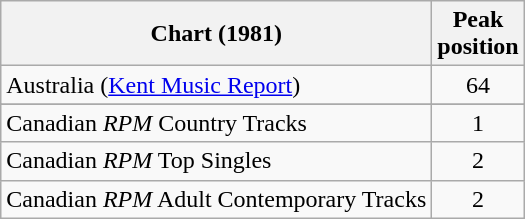<table class="wikitable sortable">
<tr>
<th>Chart (1981)</th>
<th>Peak<br>position</th>
</tr>
<tr>
<td>Australia (<a href='#'>Kent Music Report</a>)</td>
<td align="center">64</td>
</tr>
<tr>
</tr>
<tr>
</tr>
<tr>
</tr>
<tr>
<td>Canadian <em>RPM</em> Country Tracks</td>
<td align="center">1</td>
</tr>
<tr>
<td>Canadian <em>RPM</em> Top Singles</td>
<td align="center">2</td>
</tr>
<tr>
<td>Canadian <em>RPM</em> Adult Contemporary Tracks</td>
<td align="center">2</td>
</tr>
</table>
